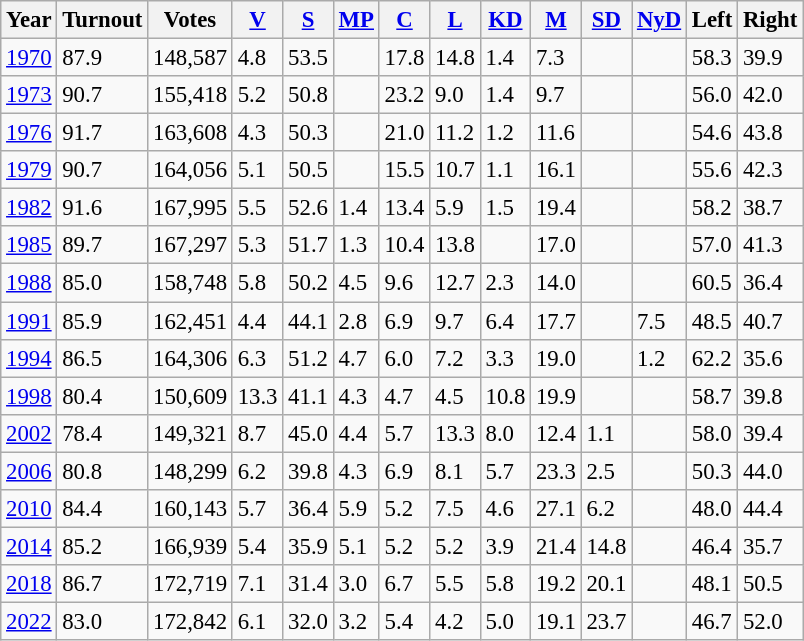<table class="wikitable sortable" style="font-size: 95%;">
<tr>
<th>Year</th>
<th>Turnout</th>
<th>Votes</th>
<th><a href='#'>V</a></th>
<th><a href='#'>S</a></th>
<th><a href='#'>MP</a></th>
<th><a href='#'>C</a></th>
<th><a href='#'>L</a></th>
<th><a href='#'>KD</a></th>
<th><a href='#'>M</a></th>
<th><a href='#'>SD</a></th>
<th><a href='#'>NyD</a></th>
<th>Left</th>
<th>Right</th>
</tr>
<tr>
<td><a href='#'>1970</a></td>
<td>87.9</td>
<td>148,587</td>
<td>4.8</td>
<td>53.5</td>
<td></td>
<td>17.8</td>
<td>14.8</td>
<td>1.4</td>
<td>7.3</td>
<td></td>
<td></td>
<td>58.3</td>
<td>39.9</td>
</tr>
<tr>
<td><a href='#'>1973</a></td>
<td>90.7</td>
<td>155,418</td>
<td>5.2</td>
<td>50.8</td>
<td></td>
<td>23.2</td>
<td>9.0</td>
<td>1.4</td>
<td>9.7</td>
<td></td>
<td></td>
<td>56.0</td>
<td>42.0</td>
</tr>
<tr>
<td><a href='#'>1976</a></td>
<td>91.7</td>
<td>163,608</td>
<td>4.3</td>
<td>50.3</td>
<td></td>
<td>21.0</td>
<td>11.2</td>
<td>1.2</td>
<td>11.6</td>
<td></td>
<td></td>
<td>54.6</td>
<td>43.8</td>
</tr>
<tr>
<td><a href='#'>1979</a></td>
<td>90.7</td>
<td>164,056</td>
<td>5.1</td>
<td>50.5</td>
<td></td>
<td>15.5</td>
<td>10.7</td>
<td>1.1</td>
<td>16.1</td>
<td></td>
<td></td>
<td>55.6</td>
<td>42.3</td>
</tr>
<tr>
<td><a href='#'>1982</a></td>
<td>91.6</td>
<td>167,995</td>
<td>5.5</td>
<td>52.6</td>
<td>1.4</td>
<td>13.4</td>
<td>5.9</td>
<td>1.5</td>
<td>19.4</td>
<td></td>
<td></td>
<td>58.2</td>
<td>38.7</td>
</tr>
<tr>
<td><a href='#'>1985</a></td>
<td>89.7</td>
<td>167,297</td>
<td>5.3</td>
<td>51.7</td>
<td>1.3</td>
<td>10.4</td>
<td>13.8</td>
<td></td>
<td>17.0</td>
<td></td>
<td></td>
<td>57.0</td>
<td>41.3</td>
</tr>
<tr>
<td><a href='#'>1988</a></td>
<td>85.0</td>
<td>158,748</td>
<td>5.8</td>
<td>50.2</td>
<td>4.5</td>
<td>9.6</td>
<td>12.7</td>
<td>2.3</td>
<td>14.0</td>
<td></td>
<td></td>
<td>60.5</td>
<td>36.4</td>
</tr>
<tr>
<td><a href='#'>1991</a></td>
<td>85.9</td>
<td>162,451</td>
<td>4.4</td>
<td>44.1</td>
<td>2.8</td>
<td>6.9</td>
<td>9.7</td>
<td>6.4</td>
<td>17.7</td>
<td></td>
<td>7.5</td>
<td>48.5</td>
<td>40.7</td>
</tr>
<tr>
<td><a href='#'>1994</a></td>
<td>86.5</td>
<td>164,306</td>
<td>6.3</td>
<td>51.2</td>
<td>4.7</td>
<td>6.0</td>
<td>7.2</td>
<td>3.3</td>
<td>19.0</td>
<td></td>
<td>1.2</td>
<td>62.2</td>
<td>35.6</td>
</tr>
<tr>
<td><a href='#'>1998</a></td>
<td>80.4</td>
<td>150,609</td>
<td>13.3</td>
<td>41.1</td>
<td>4.3</td>
<td>4.7</td>
<td>4.5</td>
<td>10.8</td>
<td>19.9</td>
<td></td>
<td></td>
<td>58.7</td>
<td>39.8</td>
</tr>
<tr>
<td><a href='#'>2002</a></td>
<td>78.4</td>
<td>149,321</td>
<td>8.7</td>
<td>45.0</td>
<td>4.4</td>
<td>5.7</td>
<td>13.3</td>
<td>8.0</td>
<td>12.4</td>
<td>1.1</td>
<td></td>
<td>58.0</td>
<td>39.4</td>
</tr>
<tr>
<td><a href='#'>2006</a></td>
<td>80.8</td>
<td>148,299</td>
<td>6.2</td>
<td>39.8</td>
<td>4.3</td>
<td>6.9</td>
<td>8.1</td>
<td>5.7</td>
<td>23.3</td>
<td>2.5</td>
<td></td>
<td>50.3</td>
<td>44.0</td>
</tr>
<tr>
<td><a href='#'>2010</a></td>
<td>84.4</td>
<td>160,143</td>
<td>5.7</td>
<td>36.4</td>
<td>5.9</td>
<td>5.2</td>
<td>7.5</td>
<td>4.6</td>
<td>27.1</td>
<td>6.2</td>
<td></td>
<td>48.0</td>
<td>44.4</td>
</tr>
<tr>
<td><a href='#'>2014</a></td>
<td>85.2</td>
<td>166,939</td>
<td>5.4</td>
<td>35.9</td>
<td>5.1</td>
<td>5.2</td>
<td>5.2</td>
<td>3.9</td>
<td>21.4</td>
<td>14.8</td>
<td></td>
<td>46.4</td>
<td>35.7</td>
</tr>
<tr>
<td><a href='#'>2018</a></td>
<td>86.7</td>
<td>172,719</td>
<td>7.1</td>
<td>31.4</td>
<td>3.0</td>
<td>6.7</td>
<td>5.5</td>
<td>5.8</td>
<td>19.2</td>
<td>20.1</td>
<td></td>
<td>48.1</td>
<td>50.5</td>
</tr>
<tr>
<td><a href='#'>2022</a></td>
<td>83.0</td>
<td>172,842</td>
<td>6.1</td>
<td>32.0</td>
<td>3.2</td>
<td>5.4</td>
<td>4.2</td>
<td>5.0</td>
<td>19.1</td>
<td>23.7</td>
<td></td>
<td>46.7</td>
<td>52.0</td>
</tr>
</table>
